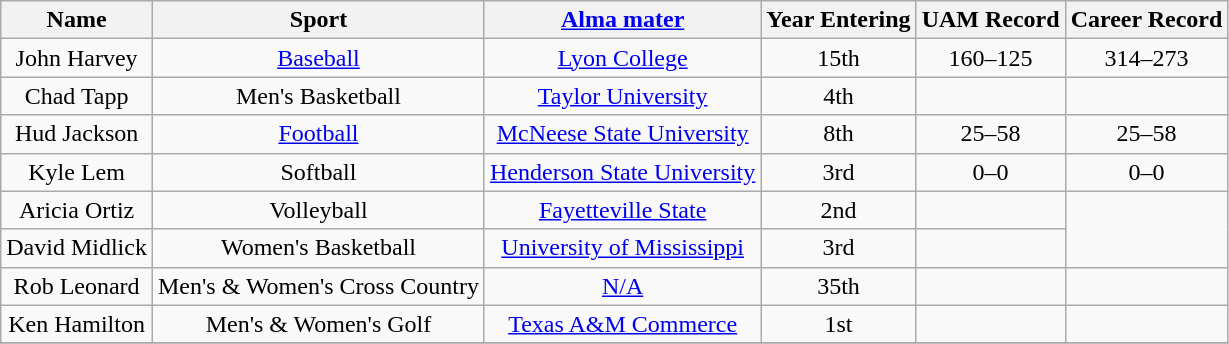<table class="wikitable" style="text-align:center; white-space:nowrap;">
<tr>
<th>Name</th>
<th>Sport</th>
<th><a href='#'>Alma mater</a></th>
<th>Year Entering</th>
<th>UAM Record</th>
<th>Career Record</th>
</tr>
<tr>
<td>John Harvey</td>
<td><a href='#'>Baseball</a></td>
<td><a href='#'>Lyon College</a></td>
<td>15th</td>
<td>160–125</td>
<td>314–273</td>
</tr>
<tr>
<td>Chad Tapp</td>
<td>Men's Basketball</td>
<td><a href='#'>Taylor University</a></td>
<td>4th</td>
<td></td>
</tr>
<tr>
<td>Hud Jackson</td>
<td><a href='#'>Football</a></td>
<td><a href='#'>McNeese State University</a></td>
<td>8th</td>
<td>25–58</td>
<td>25–58</td>
</tr>
<tr>
<td>Kyle Lem</td>
<td>Softball</td>
<td><a href='#'>Henderson State University</a></td>
<td>3rd</td>
<td>0–0</td>
<td>0–0</td>
</tr>
<tr>
<td>Aricia Ortiz</td>
<td>Volleyball</td>
<td><a href='#'>Fayetteville State</a></td>
<td>2nd</td>
<td></td>
</tr>
<tr>
<td>David Midlick</td>
<td>Women's Basketball</td>
<td><a href='#'>University of Mississippi</a></td>
<td>3rd</td>
<td></td>
</tr>
<tr>
<td>Rob Leonard</td>
<td>Men's & Women's Cross Country</td>
<td><a href='#'>N/A</a></td>
<td>35th</td>
<td></td>
<td></td>
</tr>
<tr>
<td>Ken Hamilton</td>
<td>Men's & Women's Golf</td>
<td><a href='#'>Texas A&M Commerce</a></td>
<td>1st</td>
<td></td>
<td></td>
</tr>
<tr>
</tr>
</table>
